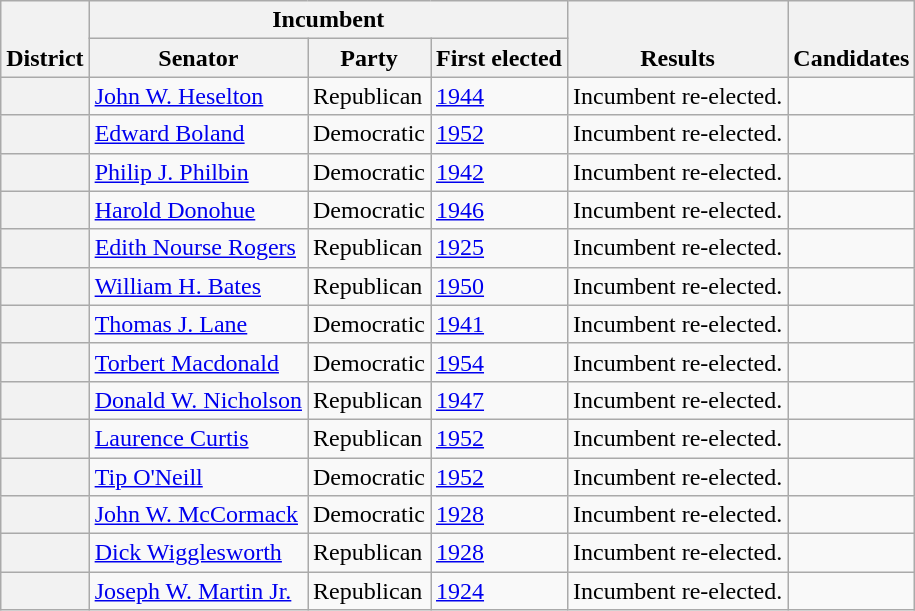<table class=wikitable>
<tr valign=bottom>
<th rowspan=2>District</th>
<th colspan=3>Incumbent</th>
<th rowspan=2>Results</th>
<th rowspan=2>Candidates</th>
</tr>
<tr>
<th>Senator</th>
<th>Party</th>
<th>First elected</th>
</tr>
<tr>
<th></th>
<td><a href='#'>John W. Heselton</a></td>
<td>Republican</td>
<td><a href='#'>1944</a></td>
<td>Incumbent re-elected.</td>
<td nowrap></td>
</tr>
<tr>
<th></th>
<td><a href='#'>Edward Boland</a></td>
<td>Democratic</td>
<td><a href='#'>1952</a></td>
<td>Incumbent re-elected.</td>
<td nowrap></td>
</tr>
<tr>
<th></th>
<td><a href='#'>Philip J. Philbin</a></td>
<td>Democratic</td>
<td><a href='#'>1942</a></td>
<td>Incumbent re-elected.</td>
<td nowrap></td>
</tr>
<tr>
<th></th>
<td><a href='#'>Harold Donohue</a></td>
<td>Democratic</td>
<td><a href='#'>1946</a></td>
<td>Incumbent re-elected.</td>
<td nowrap></td>
</tr>
<tr>
<th></th>
<td><a href='#'>Edith Nourse Rogers</a></td>
<td>Republican</td>
<td><a href='#'>1925 </a></td>
<td>Incumbent re-elected.</td>
<td nowrap></td>
</tr>
<tr>
<th></th>
<td><a href='#'>William H. Bates</a></td>
<td>Republican</td>
<td><a href='#'>1950</a></td>
<td>Incumbent re-elected.</td>
<td nowrap></td>
</tr>
<tr>
<th></th>
<td><a href='#'>Thomas J. Lane</a></td>
<td>Democratic</td>
<td><a href='#'>1941 </a></td>
<td>Incumbent re-elected.</td>
<td nowrap></td>
</tr>
<tr>
<th></th>
<td><a href='#'>Torbert Macdonald</a></td>
<td>Democratic</td>
<td><a href='#'>1954</a></td>
<td>Incumbent re-elected.</td>
<td nowrap></td>
</tr>
<tr>
<th></th>
<td><a href='#'>Donald W. Nicholson</a></td>
<td>Republican</td>
<td><a href='#'>1947 </a></td>
<td>Incumbent re-elected.</td>
<td nowrap></td>
</tr>
<tr>
<th></th>
<td><a href='#'>Laurence Curtis</a></td>
<td>Republican</td>
<td><a href='#'>1952</a></td>
<td>Incumbent re-elected.</td>
<td nowrap></td>
</tr>
<tr>
<th></th>
<td><a href='#'>Tip O'Neill</a></td>
<td>Democratic</td>
<td><a href='#'>1952</a></td>
<td>Incumbent re-elected.</td>
<td nowrap></td>
</tr>
<tr>
<th></th>
<td><a href='#'>John W. McCormack</a></td>
<td>Democratic</td>
<td><a href='#'>1928</a></td>
<td>Incumbent re-elected.</td>
<td nowrap></td>
</tr>
<tr>
<th></th>
<td><a href='#'>Dick Wigglesworth</a></td>
<td>Republican</td>
<td><a href='#'>1928</a></td>
<td>Incumbent re-elected.</td>
<td nowrap></td>
</tr>
<tr>
<th></th>
<td><a href='#'>Joseph W. Martin Jr.</a></td>
<td>Republican</td>
<td><a href='#'>1924</a></td>
<td>Incumbent re-elected.</td>
<td nowrap></td>
</tr>
</table>
